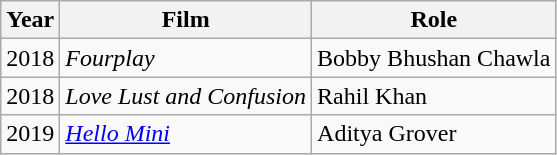<table class="wikitable">
<tr>
<th>Year</th>
<th>Film</th>
<th>Role</th>
</tr>
<tr>
<td>2018</td>
<td><em>Fourplay</em></td>
<td>Bobby Bhushan Chawla</td>
</tr>
<tr>
<td>2018</td>
<td><em>Love Lust and Confusion</em></td>
<td>Rahil Khan</td>
</tr>
<tr>
<td>2019</td>
<td><em><a href='#'>Hello Mini</a></em></td>
<td>Aditya Grover</td>
</tr>
</table>
